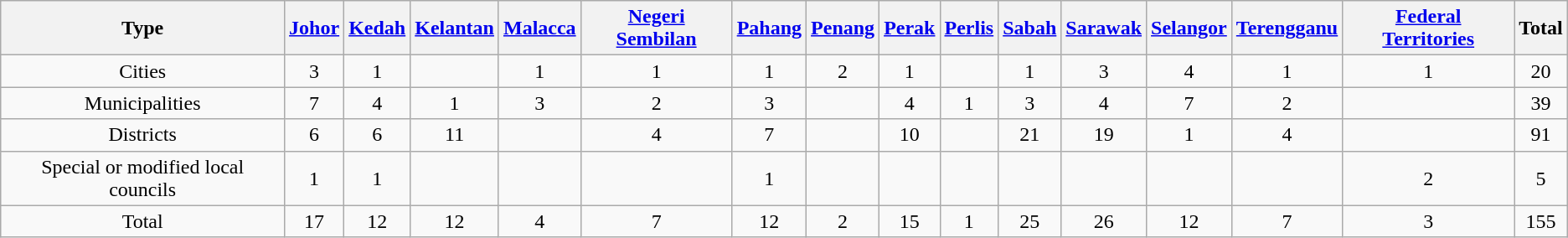<table class=wikitable style="text-align:center">
<tr>
<th>Type</th>
<th><a href='#'>Johor</a></th>
<th><a href='#'>Kedah</a></th>
<th><a href='#'>Kelantan</a></th>
<th><a href='#'>Malacca</a></th>
<th><a href='#'>Negeri Sembilan</a></th>
<th><a href='#'>Pahang</a></th>
<th><a href='#'>Penang</a></th>
<th><a href='#'>Perak</a></th>
<th><a href='#'>Perlis</a></th>
<th><a href='#'>Sabah</a></th>
<th><a href='#'>Sarawak</a></th>
<th><a href='#'>Selangor</a></th>
<th><a href='#'>Terengganu</a></th>
<th><a href='#'>Federal Territories</a></th>
<th>Total</th>
</tr>
<tr>
<td>Cities</td>
<td>3</td>
<td>1</td>
<td></td>
<td>1</td>
<td>1</td>
<td>1</td>
<td>2</td>
<td>1</td>
<td></td>
<td>1</td>
<td>3</td>
<td>4</td>
<td>1</td>
<td>1</td>
<td>20</td>
</tr>
<tr>
<td>Municipalities</td>
<td>7</td>
<td>4</td>
<td>1</td>
<td>3</td>
<td>2</td>
<td>3</td>
<td></td>
<td>4</td>
<td>1</td>
<td>3</td>
<td>4</td>
<td>7</td>
<td>2</td>
<td></td>
<td>39</td>
</tr>
<tr>
<td>Districts</td>
<td>6</td>
<td>6</td>
<td>11</td>
<td></td>
<td>4</td>
<td>7</td>
<td></td>
<td>10</td>
<td></td>
<td>21</td>
<td>19</td>
<td>1</td>
<td>4</td>
<td></td>
<td>91</td>
</tr>
<tr>
<td>Special or modified local councils</td>
<td>1</td>
<td>1</td>
<td></td>
<td></td>
<td></td>
<td>1</td>
<td></td>
<td></td>
<td></td>
<td></td>
<td></td>
<td></td>
<td></td>
<td>2</td>
<td>5</td>
</tr>
<tr>
<td>Total</td>
<td>17</td>
<td>12</td>
<td>12</td>
<td>4</td>
<td>7</td>
<td>12</td>
<td>2</td>
<td>15</td>
<td>1</td>
<td>25</td>
<td>26</td>
<td>12</td>
<td>7</td>
<td>3</td>
<td>155</td>
</tr>
</table>
